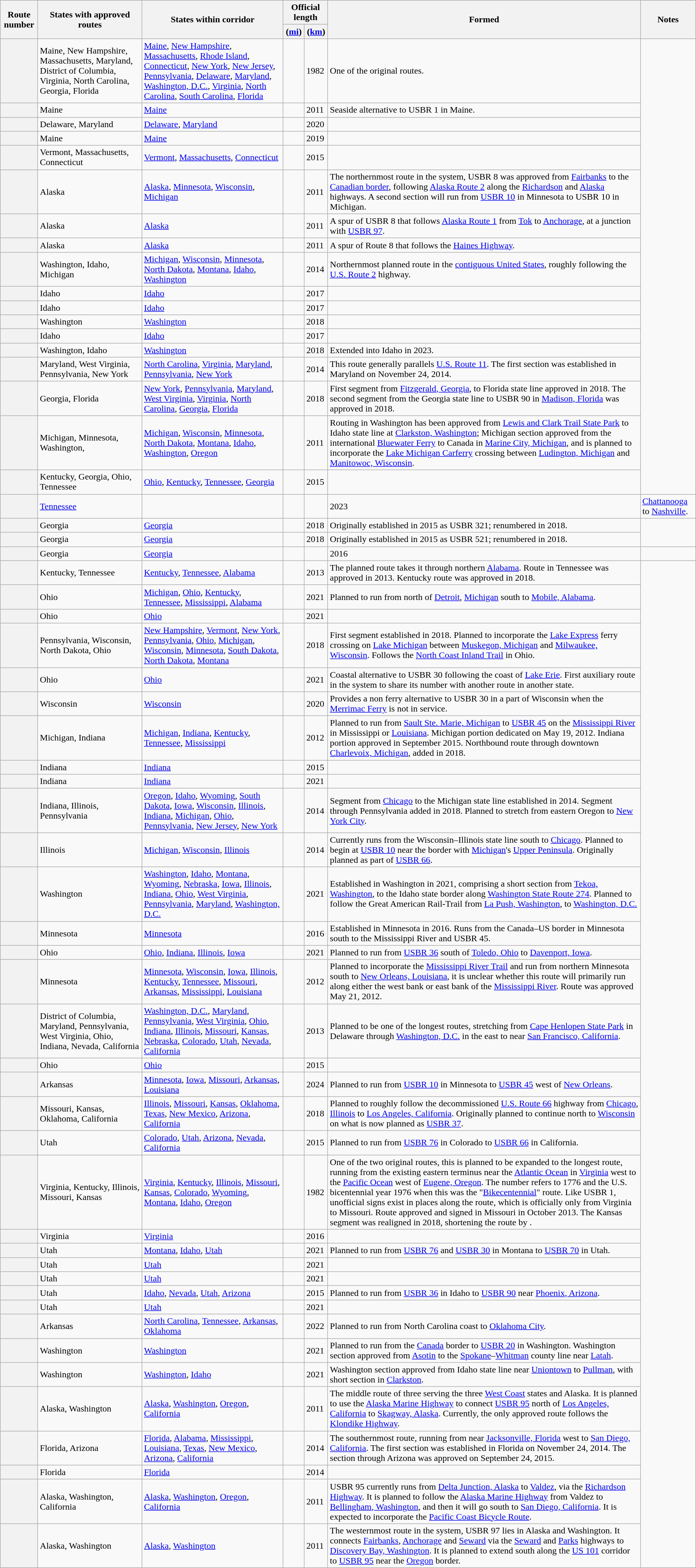<table class="wikitable sortable">
<tr>
<th rowspan=2>Route number</th>
<th rowspan=2>States with approved routes</th>
<th rowspan=2>States within corridor</th>
<th colspan=2 class="unsortable">Official length</th>
<th rowspan=2>Formed</th>
<th rowspan=2 class="unsortable">Notes</th>
</tr>
<tr>
<th class="sortable">(<a href='#'>mi</a>)</th>
<th class="sortable">(<a href='#'>km</a>)</th>
</tr>
<tr>
<th></th>
<td>Maine, New Hampshire, Massachusetts, Maryland, District of Columbia, Virginia, North Carolina, Georgia, Florida</td>
<td><a href='#'>Maine</a>, <a href='#'>New Hampshire</a>, <a href='#'>Massachusetts</a>, <a href='#'>Rhode Island</a>, <a href='#'>Connecticut</a>, <a href='#'>New York</a>, <a href='#'>New Jersey</a>, <a href='#'>Pennsylvania</a>, <a href='#'>Delaware</a>, <a href='#'>Maryland</a>, <a href='#'>Washington, D.C.</a>, <a href='#'>Virginia</a>, <a href='#'>North Carolina</a>, <a href='#'>South Carolina</a>, <a href='#'>Florida</a></td>
<td></td>
<td>1982</td>
<td>One of the original routes.</td>
</tr>
<tr>
<th></th>
<td>Maine</td>
<td><a href='#'>Maine</a></td>
<td></td>
<td>2011</td>
<td>Seaside alternative to USBR 1 in Maine.</td>
</tr>
<tr>
<th></th>
<td>Delaware, Maryland</td>
<td><a href='#'>Delaware</a>, <a href='#'>Maryland</a></td>
<td></td>
<td>2020</td>
<td></td>
</tr>
<tr>
<th></th>
<td>Maine</td>
<td><a href='#'>Maine</a></td>
<td></td>
<td>2019</td>
<td></td>
</tr>
<tr>
<th></th>
<td>Vermont, Massachusetts, Connecticut</td>
<td><a href='#'>Vermont</a>, <a href='#'>Massachusetts</a>, <a href='#'>Connecticut</a></td>
<td></td>
<td>2015</td>
<td></td>
</tr>
<tr>
<th></th>
<td>Alaska</td>
<td><a href='#'>Alaska</a>, <a href='#'>Minnesota</a>, <a href='#'>Wisconsin</a>, <a href='#'>Michigan</a></td>
<td></td>
<td>2011</td>
<td>The northernmost route in the system, USBR 8 was approved from <a href='#'>Fairbanks</a> to the <a href='#'>Canadian border</a>, following <a href='#'>Alaska Route 2</a> along the <a href='#'>Richardson</a> and <a href='#'>Alaska</a> highways. A second section will run from <a href='#'>USBR 10</a> in Minnesota to USBR 10 in Michigan.</td>
</tr>
<tr>
<th></th>
<td>Alaska</td>
<td><a href='#'>Alaska</a></td>
<td></td>
<td>2011</td>
<td>A spur of USBR 8 that follows <a href='#'>Alaska Route 1</a> from <a href='#'>Tok</a> to <a href='#'>Anchorage</a>, at a junction with <a href='#'>USBR 97</a>.</td>
</tr>
<tr>
<th></th>
<td>Alaska</td>
<td><a href='#'>Alaska</a></td>
<td></td>
<td>2011</td>
<td>A spur of Route 8 that follows the <a href='#'>Haines Highway</a>.</td>
</tr>
<tr>
<th></th>
<td>Washington, Idaho, Michigan</td>
<td><a href='#'>Michigan</a>, <a href='#'>Wisconsin</a>, <a href='#'>Minnesota</a>, <a href='#'>North Dakota</a>, <a href='#'>Montana</a>, <a href='#'>Idaho</a>, <a href='#'>Washington</a></td>
<td></td>
<td>2014</td>
<td>Northernmost planned route in the <a href='#'>contiguous United States</a>, roughly following the <a href='#'>U.S. Route 2</a> highway.</td>
</tr>
<tr>
<th></th>
<td>Idaho</td>
<td><a href='#'>Idaho</a></td>
<td></td>
<td>2017</td>
<td></td>
</tr>
<tr>
<th></th>
<td>Idaho</td>
<td><a href='#'>Idaho</a></td>
<td></td>
<td>2017</td>
<td></td>
</tr>
<tr>
<th></th>
<td>Washington</td>
<td><a href='#'>Washington</a></td>
<td></td>
<td>2018</td>
<td></td>
</tr>
<tr>
<th></th>
<td>Idaho</td>
<td><a href='#'>Idaho</a></td>
<td></td>
<td>2017</td>
<td></td>
</tr>
<tr>
<th></th>
<td>Washington, Idaho</td>
<td><a href='#'>Washington</a></td>
<td></td>
<td>2018</td>
<td>Extended into Idaho in 2023.</td>
</tr>
<tr>
<th></th>
<td>Maryland, West Virginia, Pennsylvania, New York</td>
<td><a href='#'>North Carolina</a>, <a href='#'>Virginia</a>, <a href='#'>Maryland</a>, <a href='#'>Pennsylvania</a>, <a href='#'>New York</a></td>
<td></td>
<td>2014</td>
<td>This route generally parallels <a href='#'>U.S. Route 11</a>.  The first section was established in Maryland on November 24, 2014.</td>
</tr>
<tr>
<th></th>
<td>Georgia, Florida</td>
<td><a href='#'>New York</a>, <a href='#'>Pennsylvania</a>, <a href='#'>Maryland</a>, <a href='#'>West Virginia</a>, <a href='#'>Virginia</a>, <a href='#'>North Carolina</a>, <a href='#'>Georgia</a>, <a href='#'>Florida</a></td>
<td></td>
<td>2018</td>
<td>First segment from <a href='#'>Fitzgerald, Georgia</a>, to Florida state line approved in 2018.  The second segment from the Georgia state line to USBR 90 in <a href='#'>Madison, Florida</a> was approved in 2018.</td>
</tr>
<tr>
<th></th>
<td>Michigan, Minnesota, Washington,</td>
<td><a href='#'>Michigan</a>, <a href='#'>Wisconsin</a>, <a href='#'>Minnesota</a>, <a href='#'>North Dakota</a>, <a href='#'>Montana</a>, <a href='#'>Idaho</a>, <a href='#'>Washington</a>, <a href='#'>Oregon</a></td>
<td></td>
<td>2011</td>
<td>Routing in Washington has been approved from <a href='#'>Lewis and Clark Trail State Park</a> to Idaho state line at <a href='#'>Clarkston, Washington</a>; Michigan section approved from the international <a href='#'>Bluewater Ferry</a> to Canada in <a href='#'>Marine City, Michigan</a>, and is planned to incorporate the <a href='#'>Lake Michigan Carferry</a> crossing between <a href='#'>Ludington, Michigan</a> and <a href='#'>Manitowoc, Wisconsin</a>.</td>
</tr>
<tr>
<th></th>
<td>Kentucky, Georgia, Ohio, Tennessee</td>
<td><a href='#'>Ohio</a>, <a href='#'>Kentucky</a>, <a href='#'>Tennessee</a>, <a href='#'>Georgia</a></td>
<td></td>
<td>2015</td>
<td></td>
</tr>
<tr>
<th></th>
<td><a href='#'>Tennessee</a></td>
<td></td>
<td></td>
<td></td>
<td>2023</td>
<td><a href='#'>Chattanooga</a> to <a href='#'>Nashville</a>.</td>
</tr>
<tr>
<th></th>
<td>Georgia</td>
<td><a href='#'>Georgia</a></td>
<td></td>
<td>2018</td>
<td>Originally established in 2015 as USBR 321; renumbered in 2018.</td>
</tr>
<tr>
<th></th>
<td>Georgia</td>
<td><a href='#'>Georgia</a></td>
<td></td>
<td>2018</td>
<td>Originally established in 2015 as USBR 521; renumbered in 2018.</td>
</tr>
<tr>
<th></th>
<td>Georgia</td>
<td><a href='#'>Georgia</a></td>
<td></td>
<td></td>
<td>2016</td>
<td></td>
</tr>
<tr>
<th></th>
<td>Kentucky, Tennessee</td>
<td><a href='#'>Kentucky</a>, <a href='#'>Tennessee</a>, <a href='#'>Alabama</a></td>
<td></td>
<td>2013</td>
<td>The planned route takes it through northern <a href='#'>Alabama</a>.  Route in Tennessee was approved in 2013. Kentucky route was approved in 2018.</td>
</tr>
<tr>
<th></th>
<td>Ohio</td>
<td><a href='#'>Michigan</a>, <a href='#'>Ohio</a>, <a href='#'>Kentucky</a>, <a href='#'>Tennessee</a>, <a href='#'>Mississippi</a>, <a href='#'>Alabama</a></td>
<td></td>
<td>2021</td>
<td>Planned to run from north of <a href='#'>Detroit</a>, <a href='#'>Michigan</a> south to <a href='#'>Mobile, Alabama</a>.</td>
</tr>
<tr>
<th></th>
<td>Ohio</td>
<td><a href='#'>Ohio</a></td>
<td></td>
<td>2021</td>
<td></td>
</tr>
<tr>
<th></th>
<td>Pennsylvania, Wisconsin, North Dakota, Ohio</td>
<td><a href='#'>New Hampshire</a>, <a href='#'>Vermont</a>, <a href='#'>New York</a>, <a href='#'>Pennsylvania</a>, <a href='#'>Ohio</a>, <a href='#'>Michigan</a>, <a href='#'>Wisconsin</a>, <a href='#'>Minnesota</a>, <a href='#'>South Dakota</a>, <a href='#'>North Dakota</a>, <a href='#'>Montana</a></td>
<td></td>
<td>2018</td>
<td>First segment established in 2018. Planned to incorporate the <a href='#'>Lake Express</a> ferry crossing on <a href='#'>Lake Michigan</a> between <a href='#'>Muskegon, Michigan</a> and <a href='#'>Milwaukee, Wisconsin</a>. Follows the <a href='#'>North Coast Inland Trail</a> in Ohio.</td>
</tr>
<tr>
<th></th>
<td>Ohio</td>
<td><a href='#'>Ohio</a></td>
<td></td>
<td>2021</td>
<td>Coastal alternative to USBR 30 following the coast of <a href='#'>Lake Erie</a>. First auxiliary route in the system to share its number with another route in another state.</td>
</tr>
<tr>
<th></th>
<td>Wisconsin</td>
<td><a href='#'>Wisconsin</a></td>
<td></td>
<td>2020</td>
<td>Provides a non ferry alternative to USBR 30 in a part of Wisconsin when the <a href='#'>Merrimac Ferry</a> is not in service.</td>
</tr>
<tr>
<th></th>
<td>Michigan, Indiana</td>
<td><a href='#'>Michigan</a>, <a href='#'>Indiana</a>, <a href='#'>Kentucky</a>, <a href='#'>Tennessee</a>, <a href='#'>Mississippi</a></td>
<td></td>
<td>2012</td>
<td>Planned to run from <a href='#'>Sault Ste. Marie, Michigan</a> to <a href='#'>USBR 45</a> on the <a href='#'>Mississippi River</a> in Mississippi or <a href='#'>Louisiana</a>. Michigan portion dedicated on May 19, 2012. Indiana portion approved in September 2015. Northbound route through downtown <a href='#'>Charlevoix, Michigan</a>, added in 2018.</td>
</tr>
<tr>
<th></th>
<td>Indiana</td>
<td><a href='#'>Indiana</a></td>
<td></td>
<td>2015</td>
<td></td>
</tr>
<tr>
<th></th>
<td>Indiana</td>
<td><a href='#'>Indiana</a></td>
<td></td>
<td>2021</td>
<td></td>
</tr>
<tr>
<th></th>
<td>Indiana, Illinois, Pennsylvania</td>
<td><a href='#'>Oregon</a>, <a href='#'>Idaho</a>, <a href='#'>Wyoming</a>, <a href='#'>South Dakota</a>, <a href='#'>Iowa</a>, <a href='#'>Wisconsin</a>, <a href='#'>Illinois</a>, <a href='#'>Indiana</a>, <a href='#'>Michigan</a>, <a href='#'>Ohio</a>, <a href='#'>Pennsylvania</a>, <a href='#'>New Jersey</a>, <a href='#'>New York</a></td>
<td></td>
<td>2014</td>
<td>Segment from <a href='#'>Chicago</a> to the Michigan state line established in 2014. Segment through Pennsylvania added in 2018. Planned to stretch from eastern Oregon to <a href='#'>New York City</a>.</td>
</tr>
<tr>
<th></th>
<td>Illinois</td>
<td><a href='#'>Michigan</a>, <a href='#'>Wisconsin</a>, <a href='#'>Illinois</a></td>
<td></td>
<td>2014</td>
<td>Currently runs from the Wisconsin–Illinois state line south to <a href='#'>Chicago</a>. Planned to begin at <a href='#'>USBR 10</a> near the border with <a href='#'>Michigan</a>'s <a href='#'>Upper Peninsula</a>. Originally planned as part of <a href='#'>USBR 66</a>.</td>
</tr>
<tr>
<th></th>
<td>Washington</td>
<td><a href='#'>Washington</a>, <a href='#'>Idaho</a>, <a href='#'>Montana</a>, <a href='#'>Wyoming</a>, <a href='#'>Nebraska</a>, <a href='#'>Iowa</a>, <a href='#'>Illinois</a>, <a href='#'>Indiana</a>, <a href='#'>Ohio</a>, <a href='#'>West Virginia</a>, <a href='#'>Pennsylvania</a>, <a href='#'>Maryland</a>, <a href='#'>Washington, D.C.</a></td>
<td></td>
<td>2021</td>
<td>Established in Washington in 2021, comprising a short section from <a href='#'>Tekoa, Washington</a>, to the Idaho state border along <a href='#'>Washington State Route 274</a>. Planned to follow the Great American Rail-Trail from <a href='#'>La Push, Washington</a>, to <a href='#'>Washington, D.C.</a></td>
</tr>
<tr>
<th></th>
<td>Minnesota</td>
<td><a href='#'>Minnesota</a></td>
<td></td>
<td>2016</td>
<td>Established in Minnesota in 2016. Runs from the Canada–US border in Minnesota south to the Mississippi River and USBR 45.</td>
</tr>
<tr>
<th></th>
<td>Ohio</td>
<td><a href='#'>Ohio</a>, <a href='#'>Indiana</a>, <a href='#'>Illinois</a>, <a href='#'>Iowa</a></td>
<td></td>
<td>2021</td>
<td>Planned to run from <a href='#'>USBR 36</a> south of <a href='#'>Toledo, Ohio</a> to <a href='#'>Davenport, Iowa</a>.</td>
</tr>
<tr>
<th></th>
<td>Minnesota</td>
<td><a href='#'>Minnesota</a>, <a href='#'>Wisconsin</a>, <a href='#'>Iowa</a>, <a href='#'>Illinois</a>, <a href='#'>Kentucky</a>, <a href='#'>Tennessee</a>, <a href='#'>Missouri</a>, <a href='#'>Arkansas</a>, <a href='#'>Mississippi</a>, <a href='#'>Louisiana</a></td>
<td></td>
<td>2012</td>
<td>Planned to incorporate the <a href='#'>Mississippi River Trail</a> and run from northern Minnesota south to <a href='#'>New Orleans, Louisiana</a>, it is unclear whether this route will primarily run along either the west bank or east bank of the <a href='#'>Mississippi River</a>. Route was approved May 21, 2012.</td>
</tr>
<tr>
<th></th>
<td>District of Columbia, Maryland, Pennsylvania, West Virginia, Ohio, Indiana, Nevada, California</td>
<td><a href='#'>Washington, D.C.</a>, <a href='#'>Maryland</a>, <a href='#'>Pennsylvania</a>, <a href='#'>West Virginia</a>, <a href='#'>Ohio</a>, <a href='#'>Indiana</a>, <a href='#'>Illinois</a>, <a href='#'>Missouri</a>, <a href='#'>Kansas</a>, <a href='#'>Nebraska</a>, <a href='#'>Colorado</a>, <a href='#'>Utah</a>, <a href='#'>Nevada</a>, <a href='#'>California</a></td>
<td></td>
<td>2013</td>
<td>Planned to be one of the longest routes, stretching from <a href='#'>Cape Henlopen State Park</a> in Delaware through <a href='#'>Washington, D.C.</a> in the east to near <a href='#'>San Francisco, California</a>.</td>
</tr>
<tr>
<th></th>
<td>Ohio</td>
<td><a href='#'>Ohio</a></td>
<td></td>
<td>2015</td>
<td></td>
</tr>
<tr>
<th></th>
<td>Arkansas </td>
<td><a href='#'>Minnesota</a>, <a href='#'>Iowa</a>, <a href='#'>Missouri</a>, <a href='#'>Arkansas</a>, <a href='#'>Louisiana</a></td>
<td></td>
<td>2024</td>
<td>Planned to run from <a href='#'>USBR 10</a> in Minnesota to <a href='#'>USBR 45</a> west of <a href='#'>New Orleans</a>.</td>
</tr>
<tr>
<th></th>
<td>Missouri, Kansas, Oklahoma, California</td>
<td><a href='#'>Illinois</a>, <a href='#'>Missouri</a>, <a href='#'>Kansas</a>, <a href='#'>Oklahoma</a>, <a href='#'>Texas</a>, <a href='#'>New Mexico</a>, <a href='#'>Arizona</a>, <a href='#'>California</a></td>
<td></td>
<td>2018</td>
<td>Planned to roughly follow the decommissioned <a href='#'>U.S. Route 66</a> highway from <a href='#'>Chicago</a>, <a href='#'>Illinois</a> to <a href='#'>Los Angeles, California</a>. Originally planned to continue north to <a href='#'>Wisconsin</a> on what is now planned as <a href='#'>USBR 37</a>.</td>
</tr>
<tr>
<th></th>
<td>Utah</td>
<td><a href='#'>Colorado</a>, <a href='#'>Utah</a>, <a href='#'>Arizona</a>, <a href='#'>Nevada</a>, <a href='#'>California</a></td>
<td></td>
<td>2015</td>
<td>Planned to run from <a href='#'>USBR 76</a> in Colorado to <a href='#'>USBR 66</a> in California.</td>
</tr>
<tr>
<th></th>
<td>Virginia, Kentucky, Illinois, Missouri, Kansas</td>
<td><a href='#'>Virginia</a>, <a href='#'>Kentucky</a>, <a href='#'>Illinois</a>, <a href='#'>Missouri</a>, <a href='#'>Kansas</a>, <a href='#'>Colorado</a>, <a href='#'>Wyoming</a>, <a href='#'>Montana</a>, <a href='#'>Idaho</a>, <a href='#'>Oregon</a></td>
<td></td>
<td>1982</td>
<td>One of the two original routes, this is planned to be expanded to the longest route, running from the existing eastern terminus near the <a href='#'>Atlantic Ocean</a> in <a href='#'>Virginia</a> west to the <a href='#'>Pacific Ocean</a> west of <a href='#'>Eugene, Oregon</a>.  The number refers to 1776 and the U.S. bicentennial year 1976 when this was the "<a href='#'>Bikecentennial</a>" route.  Like USBR 1, unofficial signs exist in places along the route, which is officially only from Virginia to Missouri.  Route approved and signed in Missouri in October 2013. The Kansas segment was realigned in 2018, shortening the route by .</td>
</tr>
<tr>
<th></th>
<td>Virginia</td>
<td><a href='#'>Virginia</a></td>
<td></td>
<td>2016</td>
<td></td>
</tr>
<tr>
<th></th>
<td>Utah</td>
<td><a href='#'>Montana</a>, <a href='#'>Idaho</a>, <a href='#'>Utah</a></td>
<td></td>
<td>2021</td>
<td>Planned to run from <a href='#'>USBR 76</a> and <a href='#'>USBR 30</a> in Montana to <a href='#'>USBR 70</a> in Utah.</td>
</tr>
<tr>
<th></th>
<td>Utah</td>
<td><a href='#'>Utah</a></td>
<td></td>
<td>2021</td>
<td></td>
</tr>
<tr>
<th></th>
<td>Utah</td>
<td><a href='#'>Utah</a></td>
<td></td>
<td>2021</td>
<td></td>
</tr>
<tr>
<th></th>
<td>Utah</td>
<td><a href='#'>Idaho</a>, <a href='#'>Nevada</a>, <a href='#'>Utah</a>, <a href='#'>Arizona</a></td>
<td></td>
<td>2015</td>
<td>Planned to run from <a href='#'>USBR 36</a> in Idaho to <a href='#'>USBR 90</a> near <a href='#'>Phoenix, Arizona</a>.</td>
</tr>
<tr>
<th></th>
<td>Utah</td>
<td><a href='#'>Utah</a></td>
<td></td>
<td>2021</td>
<td></td>
</tr>
<tr>
<th></th>
<td>Arkansas</td>
<td><a href='#'>North Carolina</a>, <a href='#'>Tennessee</a>, <a href='#'>Arkansas</a>, <a href='#'>Oklahoma</a></td>
<td></td>
<td>2022</td>
<td>Planned to run from North Carolina coast to <a href='#'>Oklahoma City</a>.</td>
</tr>
<tr>
<th></th>
<td>Washington</td>
<td><a href='#'>Washington</a></td>
<td></td>
<td>2021</td>
<td>Planned to run from the <a href='#'>Canada</a> border to <a href='#'>USBR 20</a> in Washington. Washington section approved from <a href='#'>Asotin</a> to the <a href='#'>Spokane</a>–<a href='#'>Whitman</a> county line near <a href='#'>Latah</a>.</td>
</tr>
<tr>
<th></th>
<td>Washington</td>
<td><a href='#'>Washington</a>, <a href='#'>Idaho</a></td>
<td></td>
<td>2021</td>
<td>Washington section approved from Idaho state line near <a href='#'>Uniontown</a> to <a href='#'>Pullman</a>, with short section in <a href='#'>Clarkston</a>.</td>
</tr>
<tr>
<th></th>
<td>Alaska, Washington</td>
<td><a href='#'>Alaska</a>, <a href='#'>Washington</a>, <a href='#'>Oregon</a>, <a href='#'>California</a></td>
<td></td>
<td>2011</td>
<td>The middle route of three serving the three <a href='#'>West Coast</a> states and Alaska.  It is planned to use the <a href='#'>Alaska Marine Highway</a> to connect <a href='#'>USBR 95</a> north of <a href='#'>Los Angeles, California</a> to <a href='#'>Skagway, Alaska</a>.  Currently, the only approved route follows the <a href='#'>Klondike Highway</a>.</td>
</tr>
<tr>
<th></th>
<td>Florida, Arizona</td>
<td><a href='#'>Florida</a>, <a href='#'>Alabama</a>, <a href='#'>Mississippi</a>, <a href='#'>Louisiana</a>, <a href='#'>Texas</a>, <a href='#'>New Mexico</a>, <a href='#'>Arizona</a>, <a href='#'>California</a></td>
<td></td>
<td>2014</td>
<td>The southernmost route, running from near <a href='#'>Jacksonville, Florida</a> west to <a href='#'>San Diego, California</a>.  The first section was established in Florida on November 24, 2014. The section through Arizona was approved on September 24, 2015.</td>
</tr>
<tr>
<th></th>
<td>Florida</td>
<td><a href='#'>Florida</a></td>
<td></td>
<td>2014</td>
<td></td>
</tr>
<tr>
<th></th>
<td>Alaska, Washington, California</td>
<td><a href='#'>Alaska</a>, <a href='#'>Washington</a>, <a href='#'>Oregon</a>, <a href='#'>California</a></td>
<td></td>
<td>2011</td>
<td>USBR 95 currently runs from <a href='#'>Delta Junction, Alaska</a> to <a href='#'>Valdez</a>, via the <a href='#'>Richardson Highway</a>.  It is planned to follow the <a href='#'>Alaska Marine Highway</a> from Valdez to <a href='#'>Bellingham, Washington</a>, and then it will go south to <a href='#'>San Diego, California</a>. It is expected to incorporate the <a href='#'>Pacific Coast Bicycle Route</a>.</td>
</tr>
<tr>
<th></th>
<td>Alaska, Washington</td>
<td><a href='#'>Alaska</a>, <a href='#'>Washington</a></td>
<td></td>
<td>2011</td>
<td>The westernmost route in the system, USBR 97 lies in Alaska and Washington. It connects <a href='#'>Fairbanks</a>, <a href='#'>Anchorage</a> and <a href='#'>Seward</a> via the <a href='#'>Seward</a> and <a href='#'>Parks</a> highways to <a href='#'>Discovery Bay, Washington</a>. It is planned to extend south along the <a href='#'>US 101</a> corridor to <a href='#'>USBR 95</a> near the <a href='#'>Oregon</a> border.</td>
</tr>
</table>
